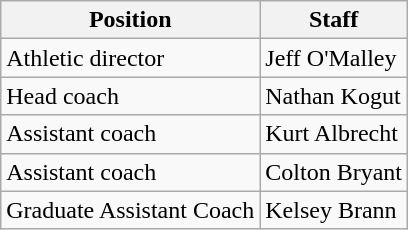<table class="wikitable">
<tr>
<th>Position</th>
<th>Staff</th>
</tr>
<tr>
<td>Athletic director</td>
<td> Jeff O'Malley</td>
</tr>
<tr>
<td>Head coach</td>
<td> Nathan Kogut</td>
</tr>
<tr>
<td>Assistant coach</td>
<td> Kurt Albrecht</td>
</tr>
<tr>
<td>Assistant coach</td>
<td> Colton Bryant</td>
</tr>
<tr>
<td>Graduate Assistant Coach</td>
<td> Kelsey Brann</td>
</tr>
</table>
